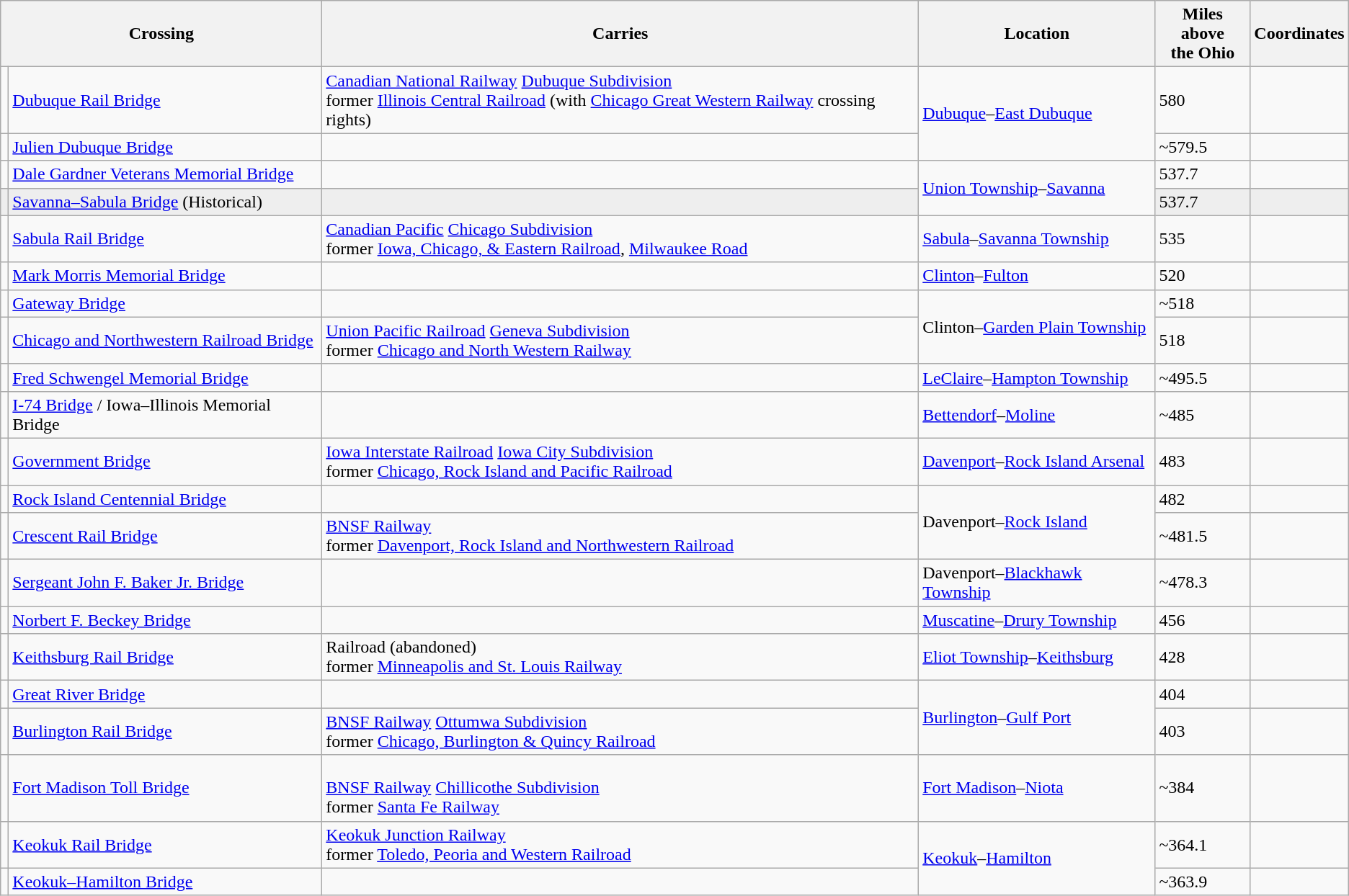<table class="wikitable">
<tr>
<th colspan="2">Crossing</th>
<th>Carries</th>
<th>Location</th>
<th>Miles above<br>the Ohio</th>
<th>Coordinates</th>
</tr>
<tr>
<td></td>
<td><a href='#'>Dubuque Rail Bridge</a></td>
<td><a href='#'>Canadian National Railway</a> <a href='#'>Dubuque Subdivision</a><br>former <a href='#'>Illinois Central Railroad</a> (with <a href='#'>Chicago Great Western Railway</a> crossing rights)</td>
<td rowspan="2"><a href='#'>Dubuque</a>–<a href='#'>East Dubuque</a></td>
<td>580</td>
<td></td>
</tr>
<tr>
<td></td>
<td><a href='#'>Julien Dubuque Bridge</a></td>
<td></td>
<td>~579.5</td>
<td></td>
</tr>
<tr>
<td></td>
<td><a href='#'>Dale Gardner Veterans Memorial Bridge</a></td>
<td></td>
<td rowspan="2"><a href='#'>Union Township</a>–<a href='#'>Savanna</a></td>
<td>537.7</td>
<td></td>
</tr>
<tr bgcolor=#EEEEEE>
<td></td>
<td><a href='#'>Savanna–Sabula Bridge</a> (Historical)</td>
<td></td>
<td>537.7</td>
<td></td>
</tr>
<tr>
<td></td>
<td><a href='#'>Sabula Rail Bridge</a></td>
<td><a href='#'>Canadian Pacific</a> <a href='#'>Chicago Subdivision</a><br>former <a href='#'>Iowa, Chicago, & Eastern Railroad</a>, <a href='#'>Milwaukee Road</a></td>
<td><a href='#'>Sabula</a>–<a href='#'>Savanna Township</a></td>
<td>535</td>
<td></td>
</tr>
<tr>
<td></td>
<td><a href='#'>Mark Morris Memorial Bridge</a></td>
<td></td>
<td><a href='#'>Clinton</a>–<a href='#'>Fulton</a></td>
<td>520</td>
<td></td>
</tr>
<tr>
<td></td>
<td><a href='#'>Gateway Bridge</a></td>
<td></td>
<td rowspan="2">Clinton–<a href='#'>Garden Plain Township</a></td>
<td>~518</td>
<td></td>
</tr>
<tr>
<td></td>
<td><a href='#'>Chicago and Northwestern Railroad Bridge</a></td>
<td><a href='#'>Union Pacific Railroad</a> <a href='#'>Geneva Subdivision</a><br>former <a href='#'>Chicago and North Western Railway</a></td>
<td>518</td>
<td></td>
</tr>
<tr>
<td></td>
<td><a href='#'>Fred Schwengel Memorial Bridge</a></td>
<td></td>
<td><a href='#'>LeClaire</a>–<a href='#'>Hampton Township</a></td>
<td>~495.5</td>
<td></td>
</tr>
<tr>
<td></td>
<td><a href='#'>I-74 Bridge</a> / Iowa–Illinois Memorial Bridge</td>
<td></td>
<td><a href='#'>Bettendorf</a>–<a href='#'>Moline</a></td>
<td>~485</td>
<td></td>
</tr>
<tr>
<td></td>
<td><a href='#'>Government Bridge</a></td>
<td><a href='#'>Iowa Interstate Railroad</a> <a href='#'>Iowa City Subdivision</a><br>former <a href='#'>Chicago, Rock Island and Pacific Railroad</a></td>
<td><a href='#'>Davenport</a>–<a href='#'>Rock Island Arsenal</a></td>
<td>483</td>
<td></td>
</tr>
<tr>
<td></td>
<td><a href='#'>Rock Island Centennial Bridge</a></td>
<td></td>
<td rowspan="2">Davenport–<a href='#'>Rock Island</a></td>
<td>482</td>
<td></td>
</tr>
<tr>
<td></td>
<td><a href='#'>Crescent Rail Bridge</a></td>
<td><a href='#'>BNSF Railway</a><br>former <a href='#'>Davenport, Rock Island and Northwestern Railroad</a></td>
<td>~481.5</td>
<td></td>
</tr>
<tr>
<td></td>
<td><a href='#'>Sergeant John F. Baker Jr. Bridge</a></td>
<td></td>
<td>Davenport–<a href='#'>Blackhawk Township</a></td>
<td>~478.3</td>
<td></td>
</tr>
<tr>
<td></td>
<td><a href='#'>Norbert F. Beckey Bridge</a></td>
<td></td>
<td><a href='#'>Muscatine</a>–<a href='#'>Drury Township</a></td>
<td>456</td>
<td></td>
</tr>
<tr>
<td></td>
<td><a href='#'>Keithsburg Rail Bridge</a></td>
<td>Railroad (abandoned)<br>former <a href='#'>Minneapolis and St. Louis Railway</a></td>
<td><a href='#'>Eliot Township</a>–<a href='#'>Keithsburg</a></td>
<td>428</td>
<td></td>
</tr>
<tr>
<td></td>
<td><a href='#'>Great River Bridge</a></td>
<td></td>
<td rowspan="2"><a href='#'>Burlington</a>–<a href='#'>Gulf Port</a></td>
<td>404</td>
<td></td>
</tr>
<tr>
<td></td>
<td><a href='#'>Burlington Rail Bridge</a></td>
<td><a href='#'>BNSF Railway</a> <a href='#'>Ottumwa Subdivision</a><br>former <a href='#'>Chicago, Burlington & Quincy Railroad</a></td>
<td>403</td>
<td></td>
</tr>
<tr>
<td></td>
<td><a href='#'>Fort Madison Toll Bridge</a></td>
<td><br><a href='#'>BNSF Railway</a> <a href='#'>Chillicothe Subdivision</a><br>former <a href='#'>Santa Fe Railway</a></td>
<td><a href='#'>Fort Madison</a>–<a href='#'>Niota</a></td>
<td>~384</td>
<td></td>
</tr>
<tr>
<td></td>
<td><a href='#'>Keokuk Rail Bridge</a></td>
<td><a href='#'>Keokuk Junction Railway</a><br>former <a href='#'>Toledo, Peoria and Western Railroad</a></td>
<td rowspan="2"><a href='#'>Keokuk</a>–<a href='#'>Hamilton</a></td>
<td>~364.1</td>
<td></td>
</tr>
<tr>
<td></td>
<td><a href='#'>Keokuk–Hamilton Bridge</a></td>
<td></td>
<td>~363.9</td>
<td></td>
</tr>
</table>
